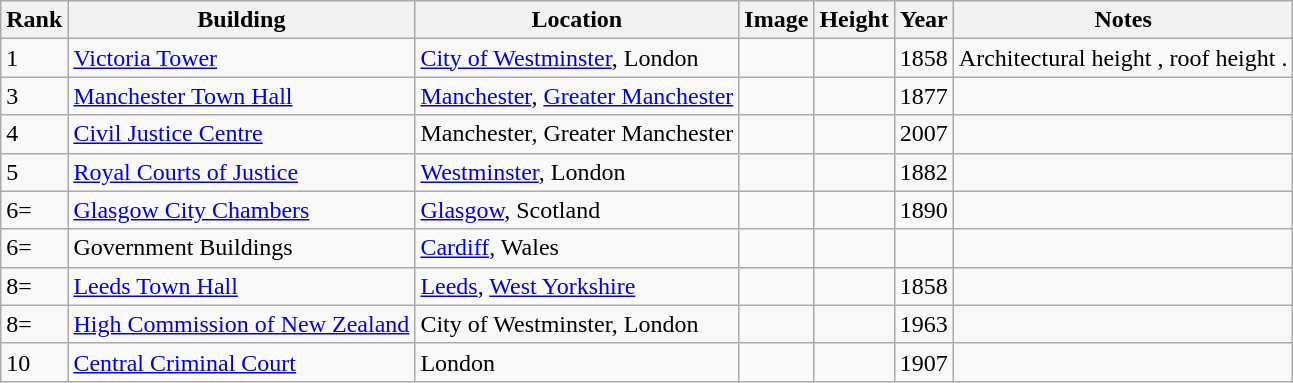<table class="wikitable sortable">
<tr>
<th>Rank<br></th>
<th>Building<br></th>
<th>Location<br></th>
<th class="unsortable">Image</th>
<th>Height<br></th>
<th>Year<br></th>
<th class="unsortable">Notes</th>
</tr>
<tr>
<td>1</td>
<td><a href='#'>Victoria Tower</a></td>
<td><a href='#'>City of Westminster</a>, London</td>
<td></td>
<td></td>
<td>1858</td>
<td> Architectural height , roof height .</td>
</tr>
<tr>
<td>3</td>
<td><a href='#'>Manchester Town Hall</a></td>
<td><a href='#'>Manchester</a>, <a href='#'>Greater Manchester</a></td>
<td></td>
<td></td>
<td>1877</td>
<td></td>
</tr>
<tr>
<td>4</td>
<td><a href='#'>Civil Justice Centre</a></td>
<td>Manchester, Greater Manchester</td>
<td></td>
<td></td>
<td>2007</td>
<td></td>
</tr>
<tr>
<td>5</td>
<td><a href='#'>Royal Courts of Justice</a></td>
<td><a href='#'>Westminster</a>, London</td>
<td></td>
<td></td>
<td>1882</td>
<td></td>
</tr>
<tr>
<td>6=</td>
<td><a href='#'>Glasgow City Chambers</a></td>
<td><a href='#'>Glasgow</a>, Scotland</td>
<td></td>
<td></td>
<td>1890</td>
<td></td>
</tr>
<tr>
<td>6=</td>
<td>Government Buildings</td>
<td><a href='#'>Cardiff</a>, Wales</td>
<td></td>
<td></td>
<td></td>
<td></td>
</tr>
<tr>
<td>8=</td>
<td><a href='#'>Leeds Town Hall</a></td>
<td><a href='#'>Leeds</a>, <a href='#'>West Yorkshire</a></td>
<td></td>
<td></td>
<td>1858</td>
<td></td>
</tr>
<tr>
<td>8=</td>
<td><a href='#'>High Commission of New Zealand</a></td>
<td>City of Westminster, London</td>
<td></td>
<td></td>
<td>1963</td>
<td></td>
</tr>
<tr>
<td>10</td>
<td><a href='#'>Central Criminal Court</a></td>
<td>London</td>
<td></td>
<td></td>
<td>1907</td>
<td></td>
</tr>
</table>
